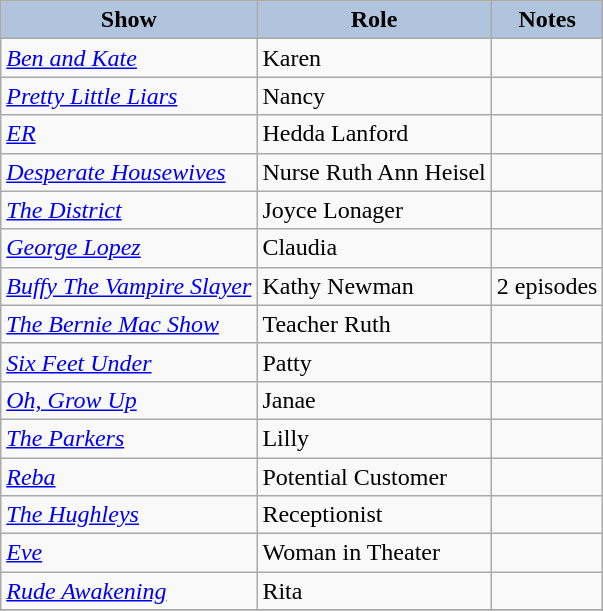<table class="wikitable">
<tr>
<th style="background:#B0C4DE;">Show</th>
<th style="background:#B0C4DE;">Role</th>
<th style="background:#B0C4DE;">Notes</th>
</tr>
<tr>
<td><em><a href='#'>Ben and Kate</a></em></td>
<td>Karen</td>
<td></td>
</tr>
<tr>
<td><em><a href='#'>Pretty Little Liars</a></em></td>
<td>Nancy</td>
<td></td>
</tr>
<tr>
<td><em><a href='#'>ER</a></em></td>
<td>Hedda Lanford</td>
<td></td>
</tr>
<tr>
<td><em><a href='#'>Desperate Housewives</a></em></td>
<td>Nurse Ruth Ann Heisel</td>
<td></td>
</tr>
<tr>
<td><em><a href='#'>The District</a></em></td>
<td>Joyce Lonager</td>
<td></td>
</tr>
<tr>
<td><em><a href='#'>George Lopez</a></em></td>
<td>Claudia</td>
<td></td>
</tr>
<tr>
<td><em><a href='#'>Buffy The Vampire Slayer</a></em></td>
<td>Kathy Newman</td>
<td>2 episodes</td>
</tr>
<tr>
<td><em><a href='#'>The Bernie Mac Show</a></em></td>
<td>Teacher Ruth</td>
<td></td>
</tr>
<tr>
<td><em><a href='#'>Six Feet Under</a></em></td>
<td>Patty</td>
<td></td>
</tr>
<tr>
<td><em><a href='#'>Oh, Grow Up</a></em></td>
<td>Janae</td>
<td></td>
</tr>
<tr>
<td><em><a href='#'>The Parkers</a></em></td>
<td>Lilly</td>
<td></td>
</tr>
<tr>
<td><em><a href='#'>Reba</a></em></td>
<td>Potential Customer</td>
<td></td>
</tr>
<tr>
<td><em><a href='#'>The Hughleys</a></em></td>
<td>Receptionist</td>
<td></td>
</tr>
<tr>
<td><em><a href='#'>Eve</a></em></td>
<td>Woman in Theater</td>
<td></td>
</tr>
<tr>
<td><em><a href='#'>Rude Awakening</a></em></td>
<td>Rita</td>
<td></td>
</tr>
<tr>
</tr>
</table>
